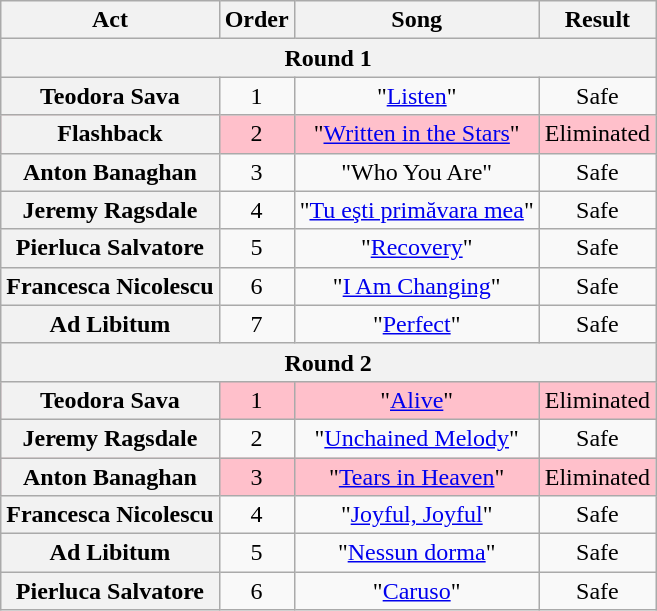<table class="wikitable plainrowheaders" style="text-align:center;">
<tr>
<th scope="col">Act</th>
<th scope="col">Order</th>
<th scope="col">Song</th>
<th scope="col">Result</th>
</tr>
<tr>
<th colspan="4">Round 1</th>
</tr>
<tr>
<th scope="row">Teodora Sava</th>
<td>1</td>
<td>"<a href='#'>Listen</a>"</td>
<td>Safe</td>
</tr>
<tr bgcolor=pink>
<th scope="row">Flashback</th>
<td>2</td>
<td>"<a href='#'>Written in the Stars</a>"</td>
<td>Eliminated</td>
</tr>
<tr>
<th scope="row">Anton Banaghan</th>
<td>3</td>
<td>"Who You Are"</td>
<td>Safe</td>
</tr>
<tr>
<th scope="row">Jeremy Ragsdale</th>
<td>4</td>
<td>"<a href='#'>Tu eşti primăvara mea</a>"</td>
<td>Safe</td>
</tr>
<tr>
<th scope="row">Pierluca Salvatore</th>
<td>5</td>
<td>"<a href='#'>Recovery</a>"</td>
<td>Safe</td>
</tr>
<tr>
<th scope="row">Francesca Nicolescu</th>
<td>6</td>
<td>"<a href='#'>I Am Changing</a>"</td>
<td>Safe</td>
</tr>
<tr>
<th scope="row">Ad Libitum</th>
<td>7</td>
<td>"<a href='#'>Perfect</a>"</td>
<td>Safe</td>
</tr>
<tr>
<th colspan="4">Round 2</th>
</tr>
<tr bgcolor=pink>
<th scope="row">Teodora Sava</th>
<td>1</td>
<td>"<a href='#'>Alive</a>"</td>
<td>Eliminated</td>
</tr>
<tr>
<th scope="row">Jeremy Ragsdale</th>
<td>2</td>
<td>"<a href='#'>Unchained Melody</a>"</td>
<td>Safe</td>
</tr>
<tr bgcolor=pink>
<th scope="row">Anton Banaghan</th>
<td>3</td>
<td>"<a href='#'>Tears in Heaven</a>"</td>
<td>Eliminated</td>
</tr>
<tr>
<th scope="row">Francesca Nicolescu</th>
<td>4</td>
<td>"<a href='#'>Joyful, Joyful</a>"</td>
<td>Safe</td>
</tr>
<tr>
<th scope="row">Ad Libitum</th>
<td>5</td>
<td>"<a href='#'>Nessun dorma</a>"</td>
<td>Safe</td>
</tr>
<tr>
<th scope="row">Pierluca Salvatore</th>
<td>6</td>
<td>"<a href='#'>Caruso</a>"</td>
<td>Safe</td>
</tr>
</table>
